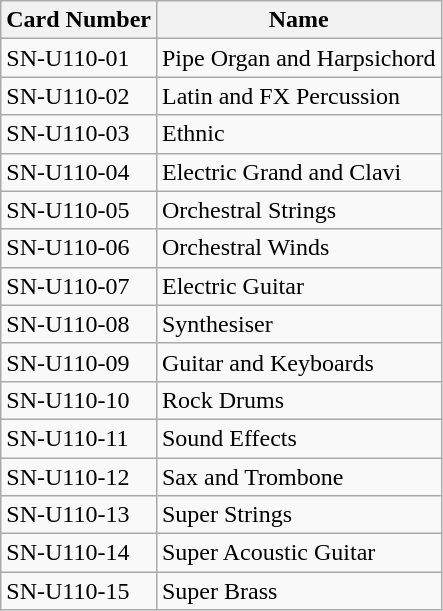<table class="wikitable" border="1">
<tr>
<th>Card Number</th>
<th>Name</th>
</tr>
<tr>
<td>SN-U110-01</td>
<td>Pipe Organ and Harpsichord</td>
</tr>
<tr>
<td>SN-U110-02</td>
<td>Latin and FX Percussion</td>
</tr>
<tr>
<td>SN-U110-03</td>
<td>Ethnic</td>
</tr>
<tr>
<td>SN-U110-04</td>
<td>Electric Grand and Clavi</td>
</tr>
<tr>
<td>SN-U110-05</td>
<td>Orchestral Strings</td>
</tr>
<tr>
<td>SN-U110-06</td>
<td>Orchestral Winds</td>
</tr>
<tr>
<td>SN-U110-07</td>
<td>Electric Guitar</td>
</tr>
<tr>
<td>SN-U110-08</td>
<td>Synthesiser</td>
</tr>
<tr>
<td>SN-U110-09</td>
<td>Guitar and Keyboards</td>
</tr>
<tr>
<td>SN-U110-10</td>
<td>Rock Drums</td>
</tr>
<tr>
<td>SN-U110-11</td>
<td>Sound Effects</td>
</tr>
<tr>
<td>SN-U110-12</td>
<td>Sax and Trombone</td>
</tr>
<tr>
<td>SN-U110-13</td>
<td>Super Strings</td>
</tr>
<tr>
<td>SN-U110-14</td>
<td>Super Acoustic Guitar</td>
</tr>
<tr>
<td>SN-U110-15</td>
<td>Super Brass</td>
</tr>
</table>
